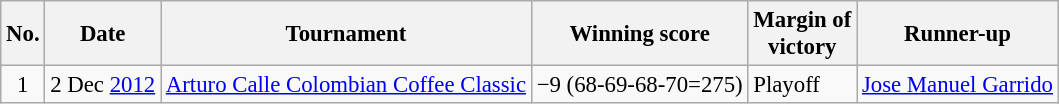<table class="wikitable" style="font-size:95%;">
<tr>
<th>No.</th>
<th>Date</th>
<th>Tournament</th>
<th>Winning score</th>
<th>Margin of<br>victory</th>
<th>Runner-up</th>
</tr>
<tr>
<td align=center>1</td>
<td align=right>2 Dec <a href='#'>2012</a></td>
<td><a href='#'>Arturo Calle Colombian Coffee Classic</a></td>
<td>−9 (68-69-68-70=275)</td>
<td>Playoff</td>
<td> <a href='#'>Jose Manuel Garrido</a></td>
</tr>
</table>
